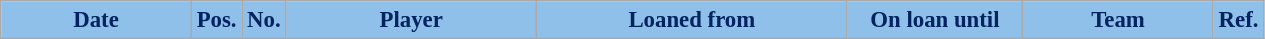<table class="wikitable" style="text-align:center; font-size:95%; ">
<tr>
<th style="background:#8FC0E9; color:#022360; width:120px;">Date</th>
<th style="background:#8FC0E9; color:#022360; width:20px;">Pos.</th>
<th style="background:#8FC0E9; color:#022360; width:20px;">No.</th>
<th style="background:#8FC0E9; color:#022360; width:160px;">Player</th>
<th style="background:#8FC0E9; color:#022360; width:200px;">Loaned from</th>
<th style="background:#8FC0E9; color:#022360; width:110px;">On loan until</th>
<th style="background:#8FC0E9; color:#022360; width:120px;">Team</th>
<th style="background:#8FC0E9; color:#022360; width:25px">Ref.</th>
</tr>
</table>
